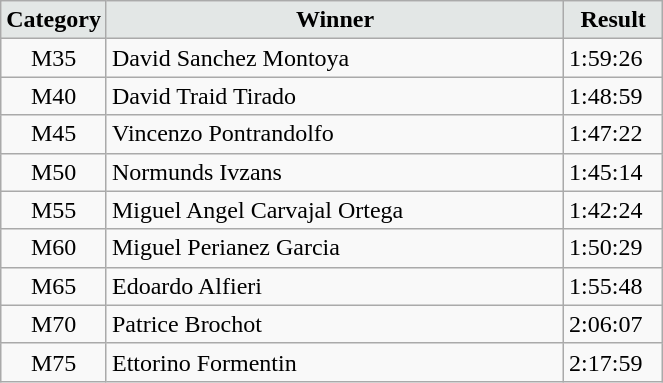<table class="wikitable" width=35%>
<tr>
<td width=15% align="center" bgcolor=#E3E7E6><strong>Category</strong></td>
<td align="center" bgcolor=#E3E7E6> <strong>Winner</strong></td>
<td width=15% align="center" bgcolor=#E3E7E6><strong>Result</strong></td>
</tr>
<tr>
<td align="center">M35</td>
<td> David Sanchez Montoya</td>
<td>1:59:26</td>
</tr>
<tr>
<td align="center">M40</td>
<td> David Traid Tirado</td>
<td>1:48:59</td>
</tr>
<tr>
<td align="center">M45</td>
<td> Vincenzo Pontrandolfo</td>
<td>1:47:22</td>
</tr>
<tr>
<td align="center">M50</td>
<td> Normunds Ivzans</td>
<td>1:45:14</td>
</tr>
<tr>
<td align="center">M55</td>
<td> Miguel Angel Carvajal Ortega</td>
<td>1:42:24</td>
</tr>
<tr>
<td align="center">M60</td>
<td> Miguel Perianez Garcia</td>
<td>1:50:29</td>
</tr>
<tr>
<td align="center">M65</td>
<td> Edoardo Alfieri</td>
<td>1:55:48</td>
</tr>
<tr>
<td align="center">M70</td>
<td> Patrice Brochot</td>
<td>2:06:07</td>
</tr>
<tr>
<td align="center">M75</td>
<td> Ettorino Formentin</td>
<td>2:17:59</td>
</tr>
</table>
